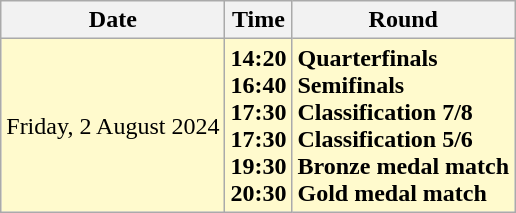<table class="wikitable">
<tr>
<th>Date</th>
<th>Time</th>
<th>Round</th>
</tr>
<tr style=background:lemonchiffon>
<td>Friday, 2 August 2024</td>
<td><strong>14:20</strong><br><strong>16:40</strong><br><strong>17:30</strong><br><strong>17:30</strong><br><strong>19:30</strong><br><strong>20:30</strong></td>
<td><strong>Quarterfinals</strong><br><strong>Semifinals</strong><br><strong>Classification 7/8</strong><br><strong>Classification 5/6</strong><br><strong>Bronze medal match</strong><br><strong>Gold medal match</strong></td>
</tr>
</table>
